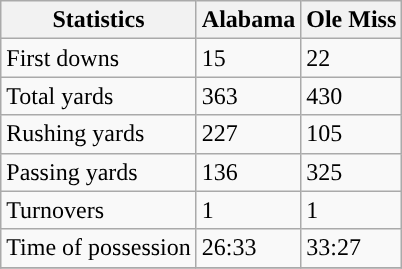<table class="wikitable" style="float: left;">
<tr>
<th>Statistics</th>
<th>Alabama</th>
<th>Ole Miss</th>
</tr>
<tr>
<td>First downs</td>
<td>15</td>
<td>22</td>
</tr>
<tr>
<td>Total yards</td>
<td>363</td>
<td>430</td>
</tr>
<tr>
<td>Rushing yards</td>
<td>227</td>
<td>105</td>
</tr>
<tr>
<td>Passing yards</td>
<td>136</td>
<td>325</td>
</tr>
<tr>
<td>Turnovers</td>
<td>1</td>
<td>1</td>
</tr>
<tr>
<td>Time of possession</td>
<td>26:33</td>
<td>33:27</td>
</tr>
<tr>
</tr>
</table>
